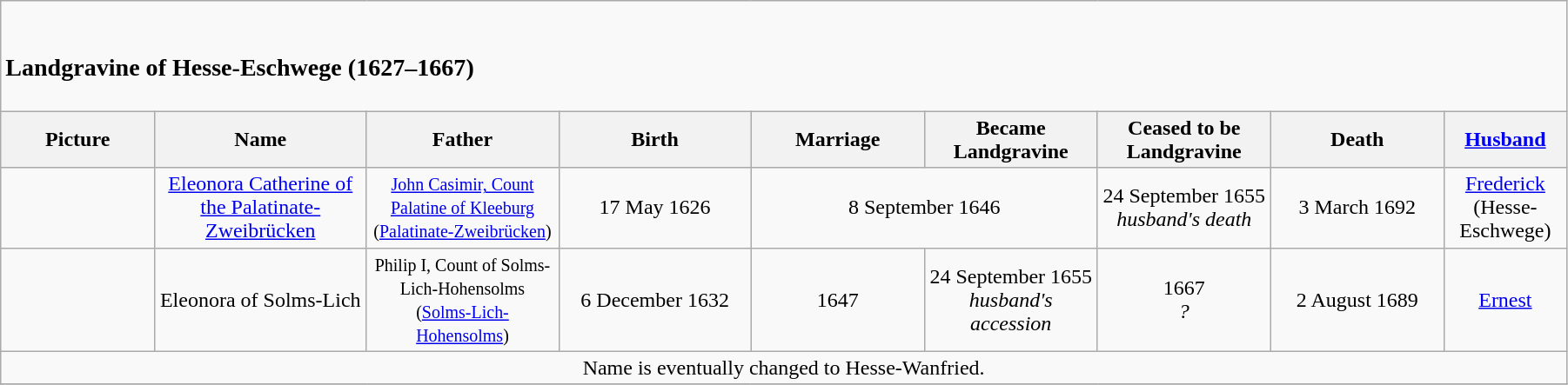<table width=95% class="wikitable">
<tr>
<td colspan="9"><br><h3>Landgravine of Hesse-Eschwege (1627–1667)</h3></td>
</tr>
<tr>
<th width = "8%">Picture</th>
<th width = "11%">Name</th>
<th width = "10%">Father</th>
<th width = "10%">Birth</th>
<th width = "9%">Marriage</th>
<th width = "9%">Became Landgravine</th>
<th width = "9%">Ceased to be Landgravine</th>
<th width = "9%">Death</th>
<th width = "6%"><a href='#'>Husband</a></th>
</tr>
<tr>
<td align="center"></td>
<td align="center"><a href='#'>Eleonora Catherine of the Palatinate-Zweibrücken</a></td>
<td align="center"><small><a href='#'>John Casimir, Count Palatine of Kleeburg</a><br>(<a href='#'>Palatinate-Zweibrücken</a>)</small></td>
<td align="center">17 May 1626</td>
<td align="center" colspan="2">8 September 1646</td>
<td align="center">24 September 1655<br><em>husband's death</em></td>
<td align="center">3 March 1692</td>
<td align="center"><a href='#'>Frederick</a> (Hesse-Eschwege)</td>
</tr>
<tr>
<td align="center"></td>
<td align="center">Eleonora of Solms-Lich</td>
<td align="center"><small>Philip I, Count of Solms-Lich-Hohensolms<br>(<a href='#'>Solms-Lich-Hohensolms</a>)</small></td>
<td align="center">6 December 1632</td>
<td align="center">1647</td>
<td align="center">24 September 1655<br><em>husband's accession</em></td>
<td align="center">1667<br><em>?</em></td>
<td align="center">2 August 1689</td>
<td align="center"><a href='#'>Ernest</a></td>
</tr>
<tr>
<td align="center" colspan="9">Name is eventually changed to Hesse-Wanfried.</td>
</tr>
<tr>
</tr>
</table>
